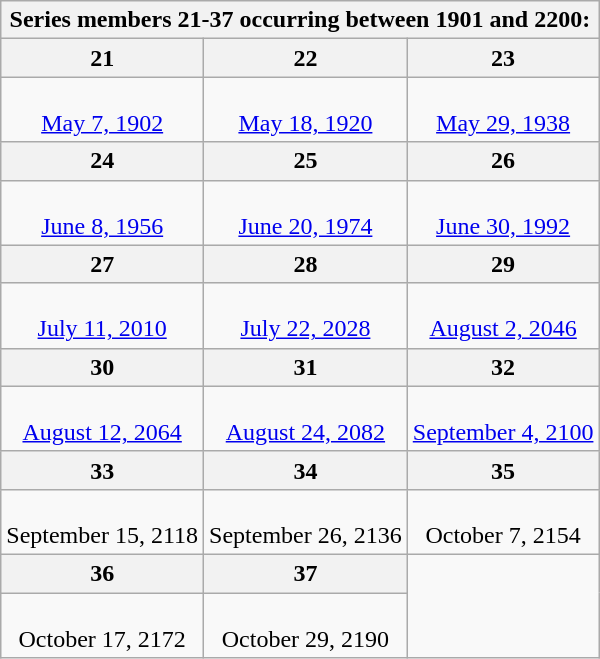<table class="wikitable collapsible collapsed">
<tr>
<th colspan=3>Series members 21-37 occurring between 1901 and 2200:</th>
</tr>
<tr>
<th>21</th>
<th>22</th>
<th>23</th>
</tr>
<tr style="text-align:center;">
<td><br><a href='#'>May 7, 1902</a></td>
<td><br><a href='#'>May 18, 1920</a></td>
<td><br><a href='#'>May 29, 1938</a></td>
</tr>
<tr>
<th>24</th>
<th>25</th>
<th>26</th>
</tr>
<tr style="text-align:center;">
<td><br><a href='#'>June 8, 1956</a></td>
<td><br><a href='#'>June 20, 1974</a></td>
<td><br><a href='#'>June 30, 1992</a></td>
</tr>
<tr>
<th>27</th>
<th>28</th>
<th>29</th>
</tr>
<tr style="text-align:center;">
<td><br><a href='#'>July 11, 2010</a></td>
<td><br><a href='#'>July 22, 2028</a></td>
<td><br><a href='#'>August 2, 2046</a></td>
</tr>
<tr>
<th>30</th>
<th>31</th>
<th>32</th>
</tr>
<tr style="text-align:center;">
<td><br><a href='#'>August 12, 2064</a></td>
<td><br><a href='#'>August 24, 2082</a></td>
<td><br><a href='#'>September 4, 2100</a></td>
</tr>
<tr>
<th>33</th>
<th>34</th>
<th>35</th>
</tr>
<tr style="text-align:center;">
<td><br>September 15, 2118</td>
<td><br>September 26, 2136</td>
<td><br>October 7, 2154</td>
</tr>
<tr>
<th>36</th>
<th>37</th>
</tr>
<tr style="text-align:center;">
<td><br>October 17, 2172</td>
<td><br>October 29, 2190</td>
</tr>
</table>
